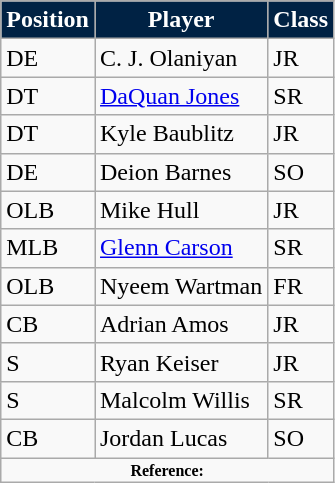<table class="wikitable">
<tr>
<th style="background:#024; color:#fff;">Position</th>
<th style="background:#024; color:#fff;">Player</th>
<th style="background:#024; color:#fff;">Class</th>
</tr>
<tr>
<td>DE</td>
<td>C. J. Olaniyan</td>
<td>JR</td>
</tr>
<tr>
<td>DT</td>
<td><a href='#'>DaQuan Jones</a></td>
<td>SR</td>
</tr>
<tr>
<td>DT</td>
<td>Kyle Baublitz</td>
<td>JR</td>
</tr>
<tr>
<td>DE</td>
<td>Deion Barnes</td>
<td>SO</td>
</tr>
<tr>
<td>OLB</td>
<td>Mike Hull</td>
<td>JR</td>
</tr>
<tr>
<td>MLB</td>
<td><a href='#'>Glenn Carson</a></td>
<td>SR</td>
</tr>
<tr>
<td>OLB</td>
<td>Nyeem Wartman</td>
<td>FR</td>
</tr>
<tr>
<td>CB</td>
<td>Adrian Amos</td>
<td>JR</td>
</tr>
<tr>
<td>S</td>
<td>Ryan Keiser</td>
<td>JR</td>
</tr>
<tr>
<td>S</td>
<td>Malcolm Willis</td>
<td>SR</td>
</tr>
<tr>
<td>CB</td>
<td>Jordan Lucas</td>
<td>SO</td>
</tr>
<tr>
<td colspan="3"  style="font-size:8pt; text-align:center;"><strong>Reference:</strong></td>
</tr>
</table>
